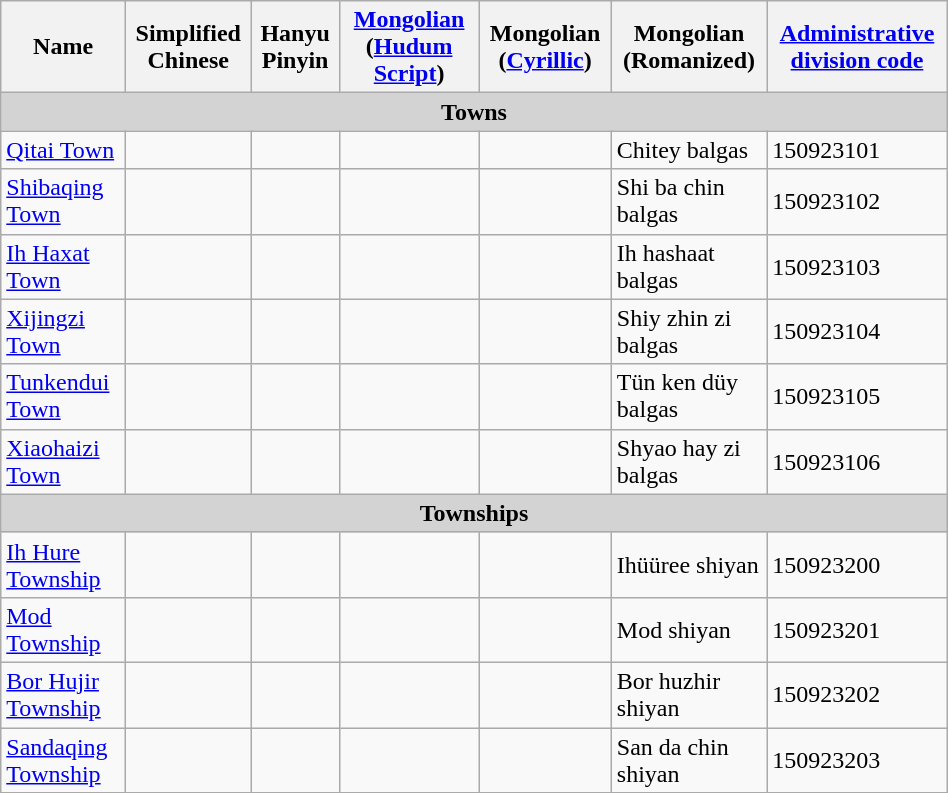<table class="wikitable" align="center" style="width:50%; border="1">
<tr>
<th>Name</th>
<th>Simplified Chinese</th>
<th>Hanyu Pinyin</th>
<th><a href='#'>Mongolian</a> (<a href='#'>Hudum Script</a>)</th>
<th>Mongolian (<a href='#'>Cyrillic</a>)</th>
<th>Mongolian (Romanized)</th>
<th><a href='#'>Administrative division code</a></th>
</tr>
<tr>
<td colspan="7" style="text-align:center; background:#d3d3d3;"><strong>Towns</strong></td>
</tr>
<tr --------->
<td><a href='#'>Qitai Town</a></td>
<td></td>
<td></td>
<td></td>
<td></td>
<td>Chitey balgas</td>
<td>150923101</td>
</tr>
<tr>
<td><a href='#'>Shibaqing Town</a></td>
<td></td>
<td></td>
<td></td>
<td></td>
<td>Shi ba chin balgas</td>
<td>150923102</td>
</tr>
<tr>
<td><a href='#'>Ih Haxat Town</a></td>
<td></td>
<td></td>
<td></td>
<td></td>
<td>Ih hashaat balgas</td>
<td>150923103</td>
</tr>
<tr>
<td><a href='#'>Xijingzi Town</a></td>
<td></td>
<td></td>
<td></td>
<td></td>
<td>Shiy zhin zi balgas</td>
<td>150923104</td>
</tr>
<tr>
<td><a href='#'>Tunkendui Town</a></td>
<td></td>
<td></td>
<td></td>
<td></td>
<td>Tün ken düy balgas</td>
<td>150923105</td>
</tr>
<tr>
<td><a href='#'>Xiaohaizi Town</a></td>
<td></td>
<td></td>
<td></td>
<td></td>
<td>Shyao hay zi balgas</td>
<td>150923106</td>
</tr>
<tr>
<td colspan="7" style="text-align:center; background:#d3d3d3;"><strong>Townships</strong></td>
</tr>
<tr --------->
<td><a href='#'>Ih Hure Township</a></td>
<td></td>
<td></td>
<td></td>
<td></td>
<td>Ihüüree shiyan</td>
<td>150923200</td>
</tr>
<tr>
<td><a href='#'>Mod Township</a></td>
<td></td>
<td></td>
<td></td>
<td></td>
<td>Mod shiyan</td>
<td>150923201</td>
</tr>
<tr>
<td><a href='#'>Bor Hujir Township</a></td>
<td></td>
<td></td>
<td></td>
<td></td>
<td>Bor huzhir shiyan</td>
<td>150923202</td>
</tr>
<tr>
<td><a href='#'>Sandaqing Township</a></td>
<td></td>
<td></td>
<td></td>
<td></td>
<td>San da chin shiyan</td>
<td>150923203</td>
</tr>
<tr>
</tr>
</table>
